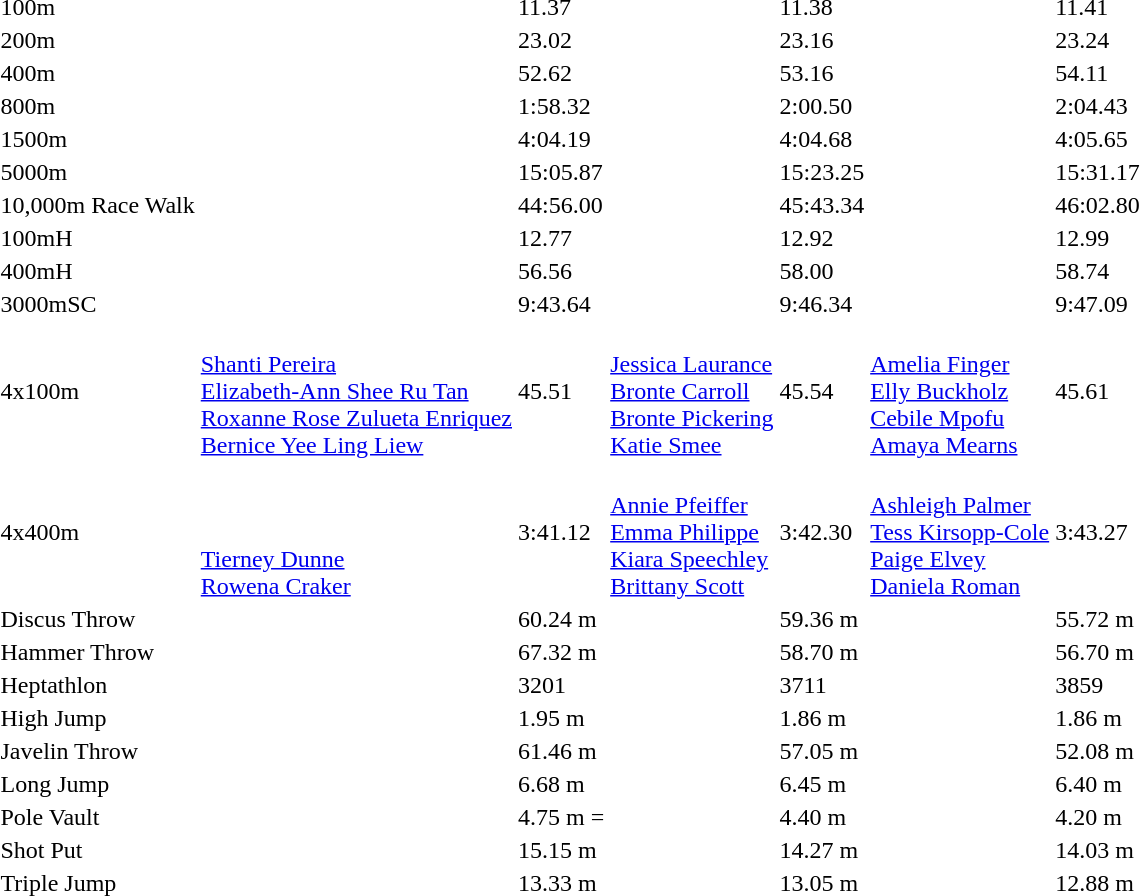<table>
<tr>
<td>100m</td>
<td></td>
<td>11.37</td>
<td></td>
<td>11.38</td>
<td></td>
<td>11.41</td>
</tr>
<tr>
<td>200m</td>
<td></td>
<td>23.02</td>
<td></td>
<td>23.16</td>
<td></td>
<td>23.24</td>
</tr>
<tr>
<td>400m</td>
<td></td>
<td>52.62</td>
<td></td>
<td>53.16</td>
<td></td>
<td>54.11</td>
</tr>
<tr>
<td>800m</td>
<td></td>
<td>1:58.32 </td>
<td></td>
<td>2:00.50</td>
<td></td>
<td>2:04.43</td>
</tr>
<tr>
<td>1500m</td>
<td></td>
<td>4:04.19 </td>
<td></td>
<td>4:04.68</td>
<td></td>
<td>4:05.65</td>
</tr>
<tr>
<td>5000m</td>
<td></td>
<td>15:05.87 </td>
<td></td>
<td>15:23.25</td>
<td></td>
<td>15:31.17</td>
</tr>
<tr>
<td>10,000m Race Walk</td>
<td></td>
<td>44:56.00</td>
<td></td>
<td>45:43.34</td>
<td></td>
<td>46:02.80</td>
</tr>
<tr>
<td>100mH</td>
<td></td>
<td>12.77</td>
<td></td>
<td>12.92</td>
<td></td>
<td>12.99</td>
</tr>
<tr>
<td>400mH</td>
<td></td>
<td>56.56</td>
<td></td>
<td>58.00</td>
<td></td>
<td>58.74</td>
</tr>
<tr>
<td>3000mSC</td>
<td></td>
<td>9:43.64</td>
<td></td>
<td>9:46.34</td>
<td></td>
<td>9:47.09</td>
</tr>
<tr>
<td>4x100m</td>
<td><br><a href='#'>Shanti Pereira</a><br><a href='#'>Elizabeth-Ann Shee Ru Tan</a><br><a href='#'>Roxanne Rose Zulueta Enriquez</a><br><a href='#'>Bernice Yee Ling Liew</a></td>
<td>45.51</td>
<td><br><a href='#'>Jessica Laurance</a><br><a href='#'>Bronte Carroll</a><br><a href='#'>Bronte Pickering</a><br><a href='#'>Katie Smee</a></td>
<td>45.54</td>
<td><br><a href='#'>Amelia Finger</a><br><a href='#'>Elly Buckholz</a><br><a href='#'>Cebile Mpofu</a><br><a href='#'>Amaya Mearns</a></td>
<td>45.61</td>
</tr>
<tr>
<td>4x400m</td>
<td><br><br><br><a href='#'>Tierney Dunne</a><br><a href='#'>Rowena Craker</a></td>
<td>3:41.12</td>
<td><br><a href='#'>Annie Pfeiffer</a><br><a href='#'>Emma Philippe</a><br><a href='#'>Kiara Speechley</a><br><a href='#'>Brittany Scott</a></td>
<td>3:42.30</td>
<td><br><a href='#'>Ashleigh Palmer</a><br><a href='#'>Tess Kirsopp-Cole</a><br><a href='#'>Paige Elvey</a><br><a href='#'>Daniela Roman</a></td>
<td>3:43.27</td>
</tr>
<tr>
<td>Discus Throw</td>
<td></td>
<td>60.24 m</td>
<td></td>
<td>59.36 m</td>
<td></td>
<td>55.72 m</td>
</tr>
<tr>
<td>Hammer Throw</td>
<td></td>
<td>67.32 m</td>
<td></td>
<td>58.70 m</td>
<td></td>
<td>56.70 m</td>
</tr>
<tr>
<td>Heptathlon</td>
<td></td>
<td>3201</td>
<td></td>
<td>3711</td>
<td></td>
<td>3859</td>
</tr>
<tr>
<td>High Jump</td>
<td></td>
<td>1.95 m</td>
<td></td>
<td>1.86 m</td>
<td></td>
<td>1.86 m</td>
</tr>
<tr>
<td>Javelin Throw</td>
<td></td>
<td>61.46 m</td>
<td></td>
<td>57.05 m</td>
<td></td>
<td>52.08 m</td>
</tr>
<tr>
<td>Long Jump</td>
<td></td>
<td>6.68 m</td>
<td></td>
<td>6.45 m</td>
<td></td>
<td>6.40 m</td>
</tr>
<tr>
<td>Pole Vault</td>
<td></td>
<td>4.75 m =</td>
<td></td>
<td>4.40 m</td>
<td></td>
<td>4.20 m</td>
</tr>
<tr>
<td>Shot Put</td>
<td></td>
<td>15.15 m</td>
<td></td>
<td>14.27 m</td>
<td></td>
<td>14.03 m</td>
</tr>
<tr>
<td>Triple Jump</td>
<td></td>
<td>13.33 m</td>
<td></td>
<td>13.05 m</td>
<td></td>
<td>12.88 m</td>
</tr>
</table>
